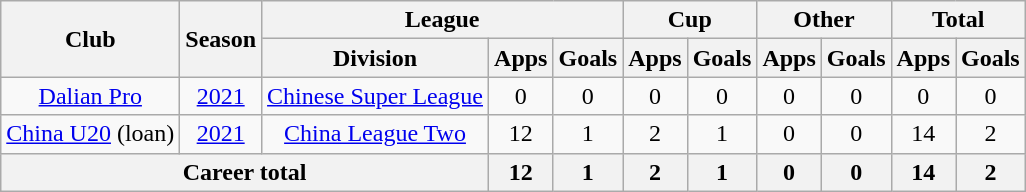<table class="wikitable" style="text-align: center">
<tr>
<th rowspan="2">Club</th>
<th rowspan="2">Season</th>
<th colspan="3">League</th>
<th colspan="2">Cup</th>
<th colspan="2">Other</th>
<th colspan="2">Total</th>
</tr>
<tr>
<th>Division</th>
<th>Apps</th>
<th>Goals</th>
<th>Apps</th>
<th>Goals</th>
<th>Apps</th>
<th>Goals</th>
<th>Apps</th>
<th>Goals</th>
</tr>
<tr>
<td><a href='#'>Dalian Pro</a></td>
<td><a href='#'>2021</a></td>
<td><a href='#'>Chinese Super League</a></td>
<td>0</td>
<td>0</td>
<td>0</td>
<td>0</td>
<td>0</td>
<td>0</td>
<td>0</td>
<td>0</td>
</tr>
<tr>
<td><a href='#'>China U20</a> (loan)</td>
<td><a href='#'>2021</a></td>
<td><a href='#'>China League Two</a></td>
<td>12</td>
<td>1</td>
<td>2</td>
<td>1</td>
<td>0</td>
<td>0</td>
<td>14</td>
<td>2</td>
</tr>
<tr>
<th colspan=3>Career total</th>
<th>12</th>
<th>1</th>
<th>2</th>
<th>1</th>
<th>0</th>
<th>0</th>
<th>14</th>
<th>2</th>
</tr>
</table>
